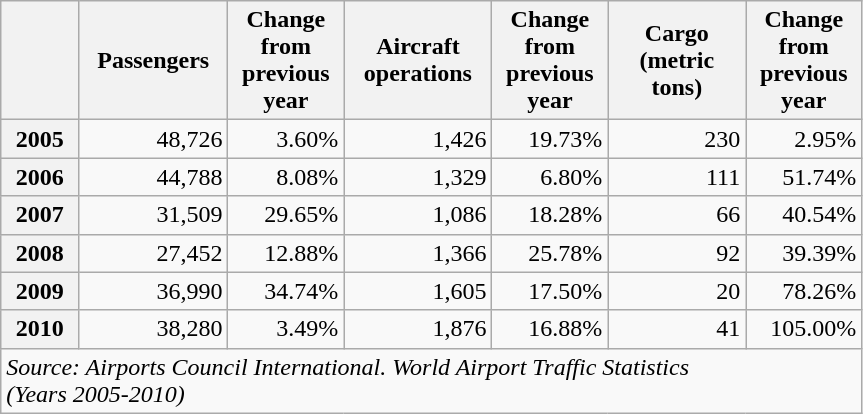<table class="wikitable"  style="text-align:right; width:575px">
<tr>
<th style="width:50px"></th>
<th style="width:100px">Passengers</th>
<th style="width:75px">Change from previous year</th>
<th style="width:100px">Aircraft operations</th>
<th style="width:75px">Change from previous year</th>
<th style="width:100px">Cargo<br>(metric tons)</th>
<th style="width:75px">Change from previous year</th>
</tr>
<tr>
<th>2005</th>
<td>48,726</td>
<td>  3.60%</td>
<td>1,426</td>
<td> 19.73%</td>
<td>230</td>
<td>  2.95%</td>
</tr>
<tr>
<th>2006</th>
<td>44,788</td>
<td>  8.08%</td>
<td>1,329</td>
<td>  6.80%</td>
<td>111</td>
<td> 51.74%</td>
</tr>
<tr>
<th>2007</th>
<td>31,509</td>
<td> 29.65%</td>
<td>1,086</td>
<td> 18.28%</td>
<td>66</td>
<td> 40.54%</td>
</tr>
<tr>
<th>2008</th>
<td>27,452</td>
<td> 12.88%</td>
<td>1,366</td>
<td> 25.78%</td>
<td>92</td>
<td> 39.39%</td>
</tr>
<tr>
<th>2009</th>
<td>36,990</td>
<td> 34.74%</td>
<td>1,605</td>
<td> 17.50%</td>
<td>20</td>
<td> 78.26%</td>
</tr>
<tr>
<th>2010</th>
<td>38,280</td>
<td>  3.49%</td>
<td>1,876</td>
<td> 16.88%</td>
<td>41</td>
<td>105.00%</td>
</tr>
<tr>
<td colspan="7" style="text-align:left;"><em>Source: Airports Council International. World Airport Traffic Statistics<br>(Years 2005-2010)</em></td>
</tr>
</table>
